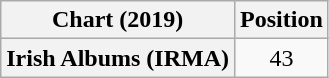<table class="wikitable plainrowheaders" style="text-align:center">
<tr>
<th scope="col">Chart (2019)</th>
<th scope="col">Position</th>
</tr>
<tr>
<th scope="row">Irish Albums (IRMA)</th>
<td>43</td>
</tr>
</table>
